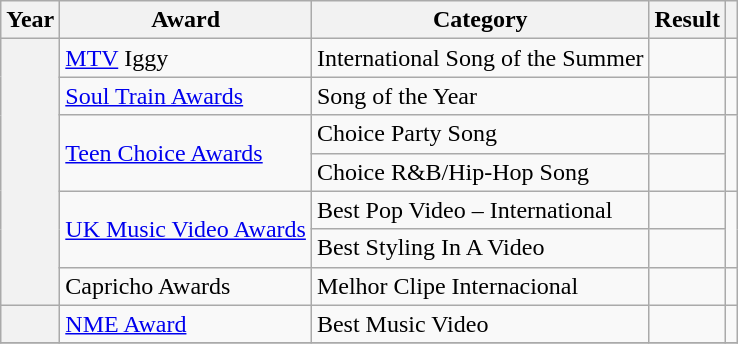<table class="wikitable plainrowheaders sortable">
<tr>
<th scope="col">Year</th>
<th scope="col">Award</th>
<th scope="col">Category</th>
<th scope="col">Result</th>
<th scope=col class="unsortable"></th>
</tr>
<tr>
<th scope="row" rowspan="7"></th>
<td><a href='#'>MTV</a> Iggy</td>
<td>International Song of the Summer</td>
<td></td>
<td></td>
</tr>
<tr>
<td rowspan="1"><a href='#'>Soul Train Awards</a></td>
<td>Song of the Year</td>
<td></td>
<td rowspan="1"></td>
</tr>
<tr>
<td rowspan="2"><a href='#'>Teen Choice Awards</a></td>
<td>Choice Party Song</td>
<td></td>
<td rowspan="2"></td>
</tr>
<tr>
<td>Choice R&B/Hip-Hop Song</td>
<td></td>
</tr>
<tr>
<td rowspan="2"><a href='#'>UK Music Video Awards</a></td>
<td>Best Pop Video – International</td>
<td></td>
<td rowspan="2"></td>
</tr>
<tr>
<td>Best Styling In A Video</td>
<td></td>
</tr>
<tr>
<td>Capricho Awards</td>
<td>Melhor Clipe Internacional</td>
<td></td>
<td></td>
</tr>
<tr>
<th scope="row" rowspan="1"></th>
<td rowspan="1"><a href='#'>NME Award</a></td>
<td>Best Music Video</td>
<td></td>
<td></td>
</tr>
<tr>
</tr>
</table>
